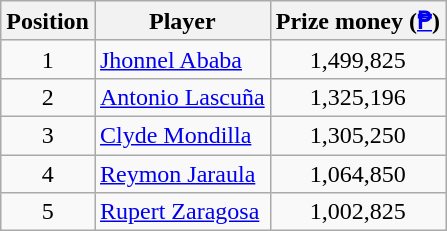<table class=wikitable>
<tr>
<th>Position</th>
<th>Player</th>
<th>Prize money (<a href='#'>₱</a>)</th>
</tr>
<tr>
<td align=center>1</td>
<td> <a href='#'>Jhonnel Ababa</a></td>
<td align=center>1,499,825</td>
</tr>
<tr>
<td align=center>2</td>
<td> <a href='#'>Antonio Lascuña</a></td>
<td align=center>1,325,196</td>
</tr>
<tr>
<td align=center>3</td>
<td> <a href='#'>Clyde Mondilla</a></td>
<td align=center>1,305,250</td>
</tr>
<tr>
<td align=center>4</td>
<td> <a href='#'>Reymon Jaraula</a></td>
<td align=center>1,064,850</td>
</tr>
<tr>
<td align=center>5</td>
<td> <a href='#'>Rupert Zaragosa</a></td>
<td align=center>1,002,825</td>
</tr>
</table>
